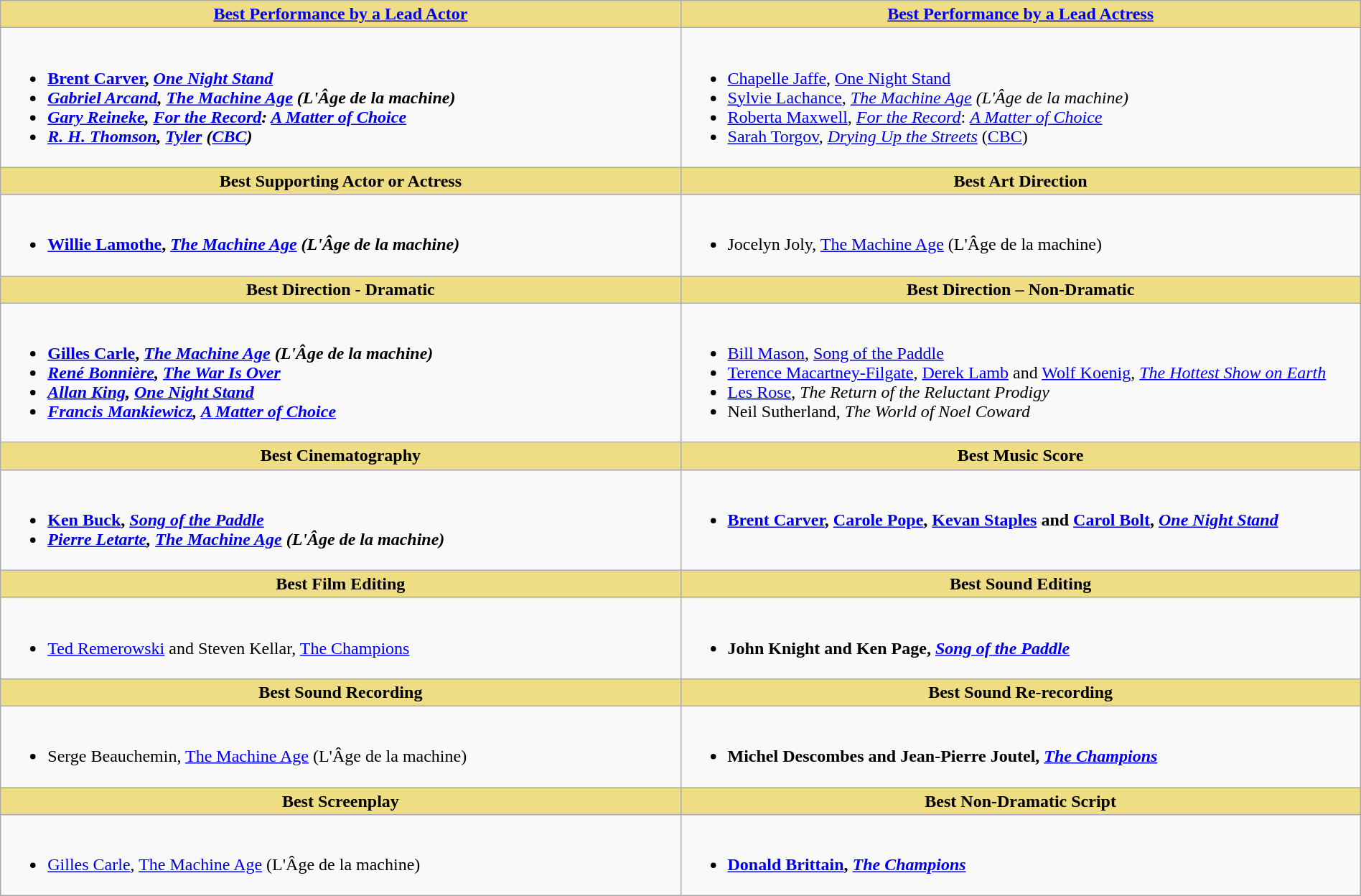<table class=wikitable width="100%">
<tr>
<th style="background:#EEDD82; width:50%"><a href='#'>Best Performance by a Lead Actor</a></th>
<th style="background:#EEDD82; width:50%"><a href='#'> Best Performance by a Lead Actress</a></th>
</tr>
<tr>
<td valign="top"><br><ul><li> <strong><a href='#'>Brent Carver</a>, <em><a href='#'>One Night Stand</a><strong><em></li><li><a href='#'>Gabriel Arcand</a>, </em><a href='#'>The Machine Age</a> (L'Âge de la machine)<em></li><li><a href='#'>Gary Reineke</a>, </em><a href='#'>For the Record</a><em>: </em><a href='#'>A Matter of Choice</a><em></li><li><a href='#'>R. H. Thomson</a>, </em><a href='#'>Tyler</a><em> (<a href='#'>CBC</a>)</li></ul></td>
<td valign="top"><br><ul><li> </strong><a href='#'>Chapelle Jaffe</a>, </em><a href='#'>One Night Stand</a></em></strong></li><li><a href='#'>Sylvie Lachance</a>, <em><a href='#'>The Machine Age</a> (L'Âge de la machine)</em></li><li><a href='#'>Roberta Maxwell</a>, <em><a href='#'>For the Record</a></em>: <em><a href='#'>A Matter of Choice</a></em></li><li><a href='#'>Sarah Torgov</a>, <em><a href='#'>Drying Up the Streets</a></em> (<a href='#'>CBC</a>)</li></ul></td>
</tr>
<tr>
<th style="background:#EEDD82; width:50%">Best Supporting Actor or Actress</th>
<th style="background:#EEDD82; width:50%">Best Art Direction</th>
</tr>
<tr>
<td valign="top"><br><ul><li> <strong><a href='#'>Willie Lamothe</a>, <em><a href='#'>The Machine Age</a> (L'Âge de la machine)<strong><em></li></ul></td>
<td valign="top"><br><ul><li> </strong>Jocelyn Joly, </em><a href='#'>The Machine Age</a> (L'Âge de la machine)</em></strong></li></ul></td>
</tr>
<tr>
<th style="background:#EEDD82; width:50%">Best Direction - Dramatic</th>
<th style="background:#EEDD82; width:50%">Best Direction – Non-Dramatic</th>
</tr>
<tr>
<td valign="top"><br><ul><li> <strong><a href='#'>Gilles Carle</a>, <em><a href='#'>The Machine Age</a> (L'Âge de la machine)<strong><em></li><li><a href='#'>René Bonnière</a>, </em><a href='#'>The War Is Over</a><em></li><li><a href='#'>Allan King</a>, </em><a href='#'>One Night Stand</a><em></li><li><a href='#'>Francis Mankiewicz</a>, </em><a href='#'>A Matter of Choice</a><em></li></ul></td>
<td valign="top"><br><ul><li> </strong><a href='#'>Bill Mason</a>, </em><a href='#'>Song of the Paddle</a></em></strong></li><li><a href='#'>Terence Macartney-Filgate</a>, <a href='#'>Derek Lamb</a> and <a href='#'>Wolf Koenig</a>, <em><a href='#'>The Hottest Show on Earth</a></em></li><li><a href='#'>Les Rose</a>, <em>The Return of the Reluctant Prodigy</em></li><li>Neil Sutherland, <em>The World of Noel Coward</em></li></ul></td>
</tr>
<tr>
<th style="background:#EEDD82; width:50%">Best Cinematography</th>
<th style="background:#EEDD82; width:50%">Best Music Score</th>
</tr>
<tr>
<td valign="top"><br><ul><li> <strong><a href='#'>Ken Buck</a>, <em><a href='#'>Song of the Paddle</a><strong><em></li><li> </strong><a href='#'>Pierre Letarte</a>, </em><a href='#'>The Machine Age</a> (L'Âge de la machine)</em></strong></li></ul></td>
<td valign="top"><br><ul><li> <strong><a href='#'>Brent Carver</a>, <a href='#'>Carole Pope</a>, <a href='#'>Kevan Staples</a> and <a href='#'>Carol Bolt</a>, <em><a href='#'>One Night Stand</a><strong><em></li></ul></td>
</tr>
<tr>
<th style="background:#EEDD82; width:50%">Best Film Editing</th>
<th style="background:#EEDD82; width:50%">Best Sound Editing</th>
</tr>
<tr>
<td valign="top"><br><ul><li> </strong><a href='#'>Ted Remerowski</a> and Steven Kellar, </em><a href='#'>The Champions</a></em></strong></li></ul></td>
<td valign="top"><br><ul><li> <strong>John Knight and Ken Page, <em><a href='#'>Song of the Paddle</a><strong><em></li></ul></td>
</tr>
<tr>
<th style="background:#EEDD82; width:50%">Best Sound Recording</th>
<th style="background:#EEDD82; width:50%">Best Sound Re-recording</th>
</tr>
<tr>
<td valign="top"><br><ul><li> </strong>Serge Beauchemin, </em><a href='#'>The Machine Age</a> (L'Âge de la machine)</em></strong></li></ul></td>
<td valign="top"><br><ul><li> <strong>Michel Descombes and Jean-Pierre Joutel, <em><a href='#'>The Champions</a><strong><em></li></ul></td>
</tr>
<tr>
<th style="background:#EEDD82; width:50%">Best Screenplay</th>
<th style="background:#EEDD82; width:50%">Best Non-Dramatic Script</th>
</tr>
<tr>
<td valign="top"><br><ul><li> </strong><a href='#'>Gilles Carle</a>, </em><a href='#'>The Machine Age</a> (L'Âge de la machine)</em></strong></li></ul></td>
<td valign="top"><br><ul><li> <strong><a href='#'>Donald Brittain</a>, <em><a href='#'>The Champions</a><strong><em></li></ul></td>
</tr>
</table>
